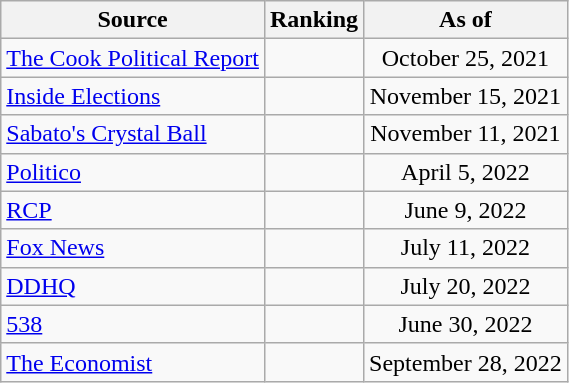<table class="wikitable" style="text-align:center">
<tr>
<th>Source</th>
<th>Ranking</th>
<th>As of</th>
</tr>
<tr>
<td align=left><a href='#'>The Cook Political Report</a></td>
<td></td>
<td>October 25, 2021</td>
</tr>
<tr>
<td align=left><a href='#'>Inside Elections</a></td>
<td></td>
<td>November 15, 2021</td>
</tr>
<tr>
<td align=left><a href='#'>Sabato's Crystal Ball</a></td>
<td></td>
<td>November 11, 2021</td>
</tr>
<tr>
<td align="left"><a href='#'>Politico</a></td>
<td></td>
<td>April 5, 2022</td>
</tr>
<tr>
<td align="left"><a href='#'>RCP</a></td>
<td></td>
<td>June 9, 2022</td>
</tr>
<tr>
<td align=left><a href='#'>Fox News</a></td>
<td></td>
<td>July 11, 2022</td>
</tr>
<tr>
<td align="left"><a href='#'>DDHQ</a></td>
<td></td>
<td>July 20, 2022</td>
</tr>
<tr>
<td align="left"><a href='#'>538</a></td>
<td></td>
<td>June 30, 2022</td>
</tr>
<tr>
<td align="left"><a href='#'>The Economist</a></td>
<td></td>
<td>September 28, 2022</td>
</tr>
</table>
